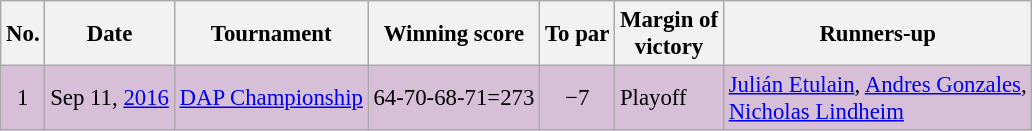<table class="wikitable" style="font-size:95%;">
<tr>
<th>No.</th>
<th>Date</th>
<th>Tournament</th>
<th>Winning score</th>
<th>To par</th>
<th>Margin of<br>victory</th>
<th>Runners-up</th>
</tr>
<tr style="background:#D8BFD8;">
<td align=center>1</td>
<td align=right>Sep 11, <a href='#'>2016</a></td>
<td><a href='#'>DAP Championship</a></td>
<td align=right>64-70-68-71=273</td>
<td align=center>−7</td>
<td>Playoff</td>
<td> <a href='#'>Julián Etulain</a>,  <a href='#'>Andres Gonzales</a>,<br> <a href='#'>Nicholas Lindheim</a></td>
</tr>
</table>
